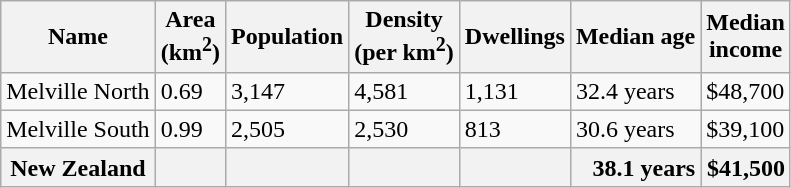<table class="wikitable defaultright col1left">
<tr>
<th>Name</th>
<th>Area<br>(km<sup>2</sup>)</th>
<th>Population</th>
<th>Density<br>(per km<sup>2</sup>)</th>
<th>Dwellings</th>
<th>Median age</th>
<th>Median<br>income</th>
</tr>
<tr>
<td>Melville North</td>
<td>0.69</td>
<td>3,147</td>
<td>4,581</td>
<td>1,131</td>
<td>32.4 years</td>
<td>$48,700</td>
</tr>
<tr>
<td>Melville South</td>
<td>0.99</td>
<td>2,505</td>
<td>2,530</td>
<td>813</td>
<td>30.6 years</td>
<td>$39,100</td>
</tr>
<tr>
<th>New Zealand</th>
<th></th>
<th></th>
<th></th>
<th></th>
<th style="text-align:right;">38.1 years</th>
<th style="text-align:right;">$41,500</th>
</tr>
</table>
